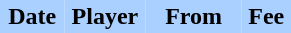<table border="0" cellspacing="0" cellpadding="2">
<tr bgcolor=AAD0FF>
<th width=20%>Date</th>
<th width=25%>Player</th>
<th width=30%>From</th>
<th width=15%>Fee</th>
</tr>
<tr>
<td></td>
<td></td>
<td></td>
</tr>
</table>
